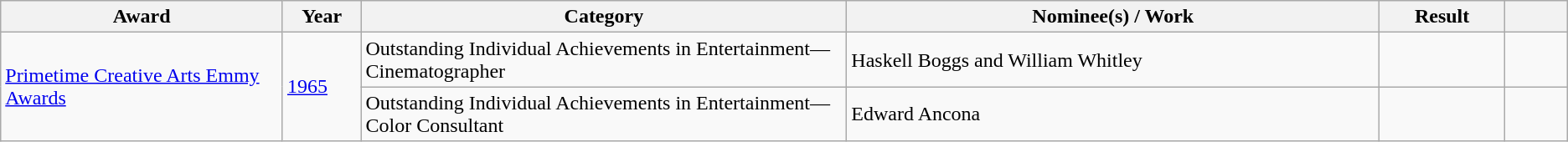<table class="wikitable sortable plainrowheaders">
<tr>
<th scope="col" style="width:18%;">Award</th>
<th scope="col" style="width:5%;">Year</th>
<th scope="col" style="width:31%;">Category</th>
<th scope="col" style="width:34%;">Nominee(s) / Work</th>
<th scope="col" style="width:8%;">Result</th>
<th scope="col" style="width:4%;" class="unsortable"></th>
</tr>
<tr>
<td rowspan="2"><a href='#'>Primetime Creative Arts Emmy Awards</a></td>
<td rowspan="2"><a href='#'>1965</a></td>
<td>Outstanding Individual Achievements in Entertainment—Cinematographer</td>
<td>Haskell Boggs and William Whitley</td>
<td></td>
<td style="text-align:center;"></td>
</tr>
<tr>
<td>Outstanding Individual Achievements in Entertainment—Color Consultant</td>
<td>Edward Ancona</td>
<td></td>
<td style="text-align:center;"></td>
</tr>
</table>
